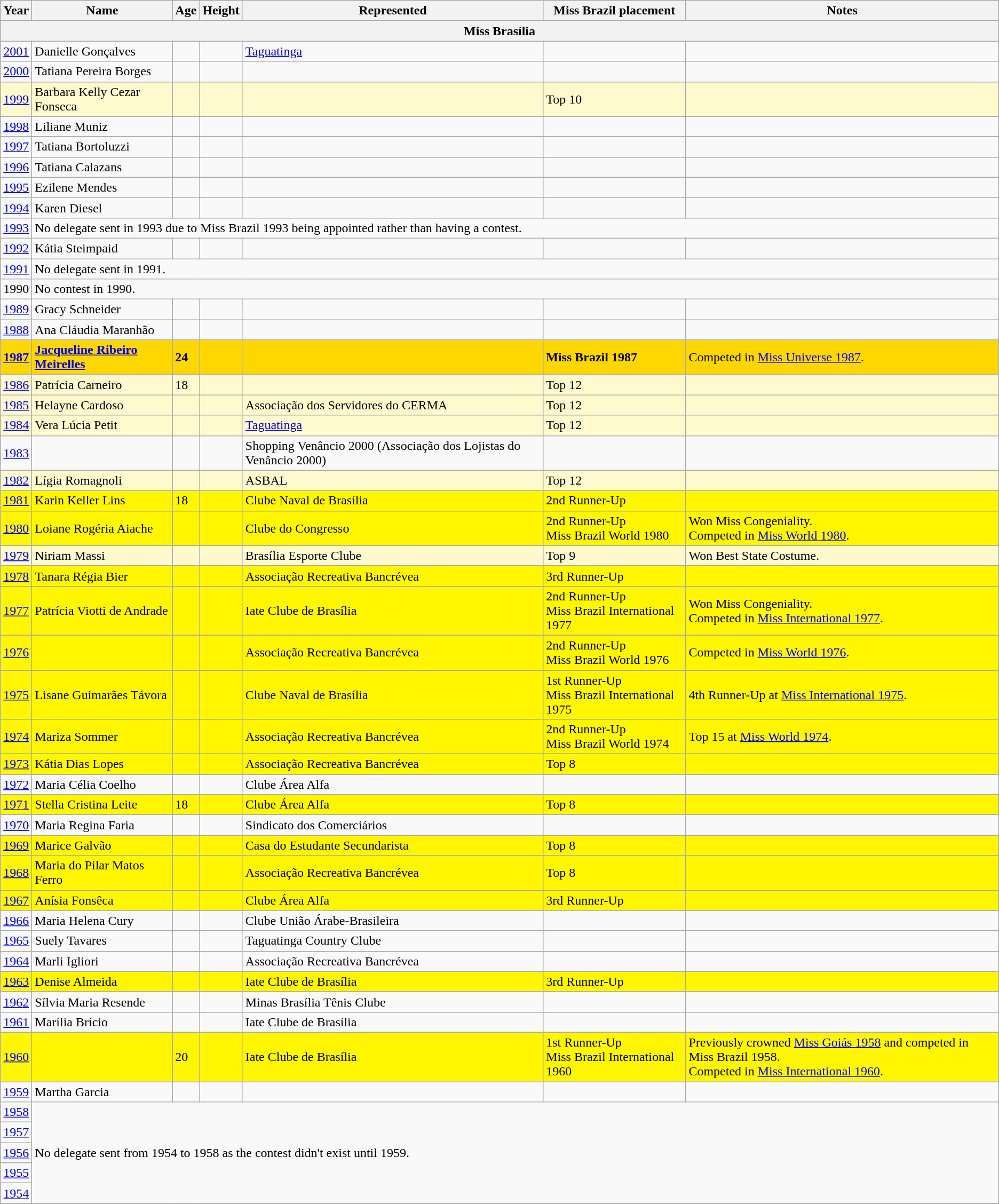<table class="wikitable sortable">
<tr>
<th>Year</th>
<th>Name</th>
<th>Age</th>
<th>Height</th>
<th>Represented</th>
<th>Miss Brazil placement</th>
<th>Notes</th>
</tr>
<tr>
<th colspan=7>Miss Brasília</th>
</tr>
<tr>
<td><a href='#'>2001</a></td>
<td>Danielle Gonçalves</td>
<td></td>
<td></td>
<td><a href='#'>Taguatinga</a></td>
<td></td>
<td></td>
</tr>
<tr>
<td><a href='#'>2000</a></td>
<td>Tatiana Pereira Borges</td>
<td></td>
<td></td>
<td></td>
<td></td>
<td></td>
</tr>
<tr bgcolor="#FFFACD">
<td><a href='#'>1999</a></td>
<td>Barbara Kelly Cezar Fonseca</td>
<td></td>
<td></td>
<td></td>
<td>Top 10</td>
<td></td>
</tr>
<tr>
<td><a href='#'>1998</a></td>
<td>Liliane Muniz</td>
<td></td>
<td></td>
<td></td>
<td></td>
<td></td>
</tr>
<tr>
<td><a href='#'>1997</a></td>
<td>Tatiana Bortoluzzi</td>
<td></td>
<td></td>
<td></td>
<td></td>
<td></td>
</tr>
<tr>
<td><a href='#'>1996</a></td>
<td>Tatiana Calazans</td>
<td></td>
<td></td>
<td></td>
<td></td>
<td></td>
</tr>
<tr>
<td><a href='#'>1995</a></td>
<td>Ezilene Mendes</td>
<td></td>
<td></td>
<td></td>
<td></td>
<td></td>
</tr>
<tr>
<td><a href='#'>1994</a></td>
<td>Karen Diesel</td>
<td></td>
<td></td>
<td></td>
<td></td>
<td></td>
</tr>
<tr>
<td><a href='#'>1993</a></td>
<td colspan=6>No delegate sent in 1993 due to Miss Brazil 1993 being appointed rather than having a contest.</td>
</tr>
<tr>
<td><a href='#'>1992</a></td>
<td>Kátia Steimpaid</td>
<td></td>
<td></td>
<td></td>
<td></td>
<td></td>
</tr>
<tr>
<td><a href='#'>1991</a></td>
<td colspan=6>No delegate sent in 1991.</td>
</tr>
<tr>
<td>1990</td>
<td colspan=6>No contest in 1990.</td>
</tr>
<tr>
<td><a href='#'>1989</a></td>
<td>Gracy Schneider</td>
<td></td>
<td></td>
<td></td>
<td></td>
<td></td>
</tr>
<tr>
<td><a href='#'>1988</a></td>
<td>Ana Cláudia Maranhão</td>
<td></td>
<td></td>
<td></td>
<td></td>
<td></td>
</tr>
<tr style="background-color:GOLD;">
<td><strong><a href='#'>1987</a></strong></td>
<td><strong><a href='#'>Jacqueline Ribeiro Meirelles</a></strong></td>
<td><strong>24</strong></td>
<td><strong></strong></td>
<td></td>
<td><strong>Miss Brazil 1987</strong></td>
<td>Competed in <a href='#'>Miss Universe 1987</a>.</td>
</tr>
<tr bgcolor="#FFFACD">
<td><a href='#'>1986</a></td>
<td>Patrícia Carneiro</td>
<td>18</td>
<td></td>
<td></td>
<td>Top 12</td>
<td></td>
</tr>
<tr bgcolor="#FFFACD">
<td><a href='#'>1985</a></td>
<td>Helayne Cardoso</td>
<td></td>
<td></td>
<td>Associação dos Servidores do CERMA</td>
<td>Top 12</td>
<td></td>
</tr>
<tr bgcolor="#FFFACD">
<td><a href='#'>1984</a></td>
<td>Vera Lúcia Petit</td>
<td></td>
<td></td>
<td><a href='#'>Taguatinga</a></td>
<td>Top 12</td>
<td></td>
</tr>
<tr>
<td><a href='#'>1983</a></td>
<td></td>
<td></td>
<td></td>
<td>Shopping Venâncio 2000 (Associação dos Lojistas do Venâncio 2000)</td>
<td></td>
<td></td>
</tr>
<tr bgcolor="#FFFACD">
<td><a href='#'>1982</a></td>
<td>Lígia Romagnoli</td>
<td></td>
<td></td>
<td>ASBAL</td>
<td>Top 12</td>
<td></td>
</tr>
<tr bgcolor=#FFFF66;">
<td><a href='#'>1981</a></td>
<td>Karin Keller Lins</td>
<td>18</td>
<td></td>
<td>Clube Naval de Brasília</td>
<td>2nd Runner-Up</td>
<td></td>
</tr>
<tr bgcolor=#FFFF66;">
<td><a href='#'>1980</a></td>
<td>Loiane Rogéria Aiache</td>
<td></td>
<td></td>
<td>Clube do Congresso</td>
<td>2nd Runner-Up<br>Miss Brazil World 1980</td>
<td>Won Miss Congeniality.<br>Competed in <a href='#'>Miss World 1980</a>.</td>
</tr>
<tr bgcolor="#FFFACD">
<td><a href='#'>1979</a></td>
<td>Niriam Massi</td>
<td></td>
<td></td>
<td>Brasília Esporte Clube</td>
<td>Top 9</td>
<td>Won Best State Costume.</td>
</tr>
<tr bgcolor=#FFFF66;">
<td><a href='#'>1978</a></td>
<td>Tanara Régia Bier</td>
<td></td>
<td></td>
<td>Associação Recreativa Bancrévea</td>
<td>3rd Runner-Up</td>
<td></td>
</tr>
<tr bgcolor=#FFFF66;">
<td><a href='#'>1977</a></td>
<td>Patrícia Viotti de Andrade</td>
<td></td>
<td></td>
<td>Iate Clube de Brasília</td>
<td>2nd Runner-Up<br>Miss Brazil International 1977</td>
<td>Won Miss Congeniality.<br>Competed in <a href='#'>Miss International 1977</a>.</td>
</tr>
<tr bgcolor=#FFFF66;">
<td><a href='#'>1976</a></td>
<td></td>
<td></td>
<td></td>
<td>Associação Recreativa Bancrévea</td>
<td>2nd Runner-Up<br>Miss Brazil World 1976</td>
<td>Competed in <a href='#'>Miss World 1976</a>.</td>
</tr>
<tr bgcolor=#FFFF66;">
<td><a href='#'>1975</a></td>
<td>Lisane Guimarães Távora</td>
<td></td>
<td></td>
<td>Clube Naval de Brasília</td>
<td>1st Runner-Up<br>Miss Brazil International 1975</td>
<td>4th Runner-Up at <a href='#'>Miss International 1975</a>.</td>
</tr>
<tr bgcolor=#FFFF66;">
<td><a href='#'>1974</a></td>
<td>Mariza Sommer</td>
<td></td>
<td></td>
<td>Associação Recreativa Bancrévea</td>
<td>2nd Runner-Up<br>Miss Brazil World 1974</td>
<td>Top 15 at <a href='#'>Miss World 1974</a>.</td>
</tr>
<tr bgcolor=#FFFF66;">
<td><a href='#'>1973</a></td>
<td>Kátia Dias Lopes</td>
<td></td>
<td></td>
<td>Associação Recreativa Bancrévea</td>
<td>Top 8</td>
<td></td>
</tr>
<tr>
<td><a href='#'>1972</a></td>
<td>Maria Célia Coelho</td>
<td></td>
<td></td>
<td>Clube Área Alfa</td>
<td></td>
<td></td>
</tr>
<tr bgcolor=#FFFF66;">
<td><a href='#'>1971</a></td>
<td>Stella Cristina Leite</td>
<td>18</td>
<td></td>
<td>Clube Área Alfa</td>
<td>Top 8</td>
<td></td>
</tr>
<tr>
<td><a href='#'>1970</a></td>
<td>Maria Regina Faria</td>
<td></td>
<td></td>
<td>Sindicato dos Comerciários</td>
<td></td>
<td></td>
</tr>
<tr bgcolor=#FFFF66;">
<td><a href='#'>1969</a></td>
<td>Marice Galvão</td>
<td></td>
<td></td>
<td>Casa do Estudante Secundarista</td>
<td>Top 8</td>
<td></td>
</tr>
<tr bgcolor=#FFFF66;">
<td><a href='#'>1968</a></td>
<td>Maria do Pilar Matos Ferro</td>
<td></td>
<td></td>
<td>Associação Recreativa Bancrévea</td>
<td>Top 8</td>
<td></td>
</tr>
<tr bgcolor=#FFFF66;">
<td><a href='#'>1967</a></td>
<td>Anísia Fonsêca</td>
<td></td>
<td></td>
<td>Clube Área Alfa</td>
<td>3rd Runner-Up</td>
<td></td>
</tr>
<tr>
<td><a href='#'>1966</a></td>
<td>Maria Helena Cury</td>
<td></td>
<td></td>
<td>Clube União Árabe-Brasileira</td>
<td></td>
<td></td>
</tr>
<tr>
<td><a href='#'>1965</a></td>
<td>Suely Tavares</td>
<td></td>
<td></td>
<td>Taguatinga Country Clube</td>
<td></td>
<td></td>
</tr>
<tr>
<td><a href='#'>1964</a></td>
<td>Marli Igliori</td>
<td></td>
<td></td>
<td>Associação Recreativa Bancrévea</td>
<td></td>
<td></td>
</tr>
<tr bgcolor=#FFFF66;">
<td><a href='#'>1963</a></td>
<td>Denise Almeida</td>
<td></td>
<td></td>
<td>Iate Clube de Brasília</td>
<td>3rd Runner-Up</td>
<td></td>
</tr>
<tr>
<td><a href='#'>1962</a></td>
<td>Sílvia Maria Resende</td>
<td></td>
<td></td>
<td>Minas Brasília Tênis Clube</td>
<td></td>
<td></td>
</tr>
<tr>
<td><a href='#'>1961</a></td>
<td>Marília Brício</td>
<td></td>
<td></td>
<td>Iate Clube de Brasília</td>
<td></td>
<td></td>
</tr>
<tr bgcolor=#FFFF66;">
<td><a href='#'>1960</a></td>
<td></td>
<td>20</td>
<td></td>
<td>Iate Clube de Brasília</td>
<td>1st Runner-Up<br>Miss Brazil International 1960</td>
<td>Previously crowned <a href='#'>Miss Goiás 1958</a> and competed in Miss Brazil 1958.<br>Competed in <a href='#'>Miss International 1960</a>.</td>
</tr>
<tr>
<td><a href='#'>1959</a></td>
<td>Martha Garcia</td>
<td></td>
<td></td>
<td></td>
<td></td>
<td></td>
</tr>
<tr>
<td><a href='#'>1958</a></td>
<td rowspan=5 colspan=6>No delegate sent from 1954 to 1958 as the contest didn't exist until 1959.</td>
</tr>
<tr>
<td><a href='#'>1957</a></td>
</tr>
<tr>
<td><a href='#'>1956</a></td>
</tr>
<tr>
<td><a href='#'>1955</a></td>
</tr>
<tr>
<td><a href='#'>1954</a></td>
</tr>
<tr>
</tr>
</table>
